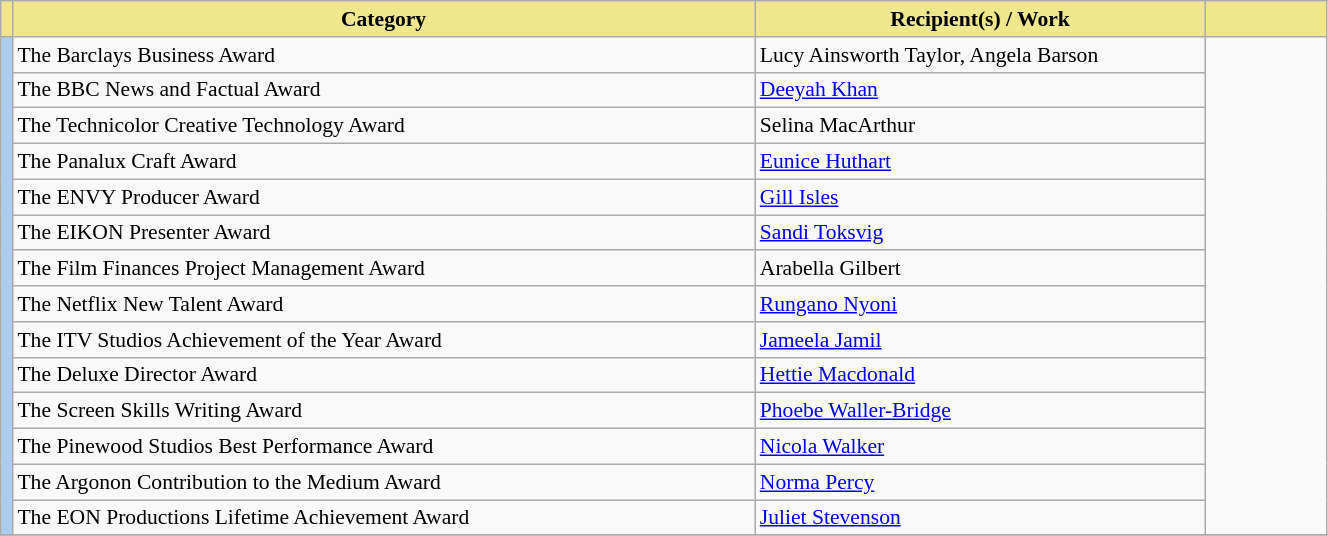<table class="wikitable" width="70%" scope="col" style="text-align: left; font-size: 90%">
<tr col>
<th style="background:#F0E68C" width="1px"></th>
<th style="background:#F0E68C" width="56%">Category</th>
<th style="background:#F0E68C" width="34%">Recipient(s) / Work</th>
<th style="background:#F0E68C" scope="col" class="unsortable"></th>
</tr>
<tr>
<td rowspan="14"  style="background: #abcdef;"></td>
<td scope="col" style="align:left">The Barclays Business Award</td>
<td>Lucy Ainsworth Taylor,  Angela Barson</td>
<td rowspan="14"></td>
</tr>
<tr>
<td>The BBC News and Factual Award</td>
<td><a href='#'>Deeyah Khan</a></td>
</tr>
<tr>
<td>The Technicolor Creative Technology Award</td>
<td>Selina MacArthur</td>
</tr>
<tr>
<td>The Panalux Craft Award</td>
<td><a href='#'>Eunice Huthart</a></td>
</tr>
<tr>
<td>The ENVY Producer Award</td>
<td><a href='#'>Gill Isles</a></td>
</tr>
<tr>
<td>The EIKON Presenter Award</td>
<td><a href='#'>Sandi Toksvig</a></td>
</tr>
<tr>
<td>The Film Finances Project Management Award</td>
<td>Arabella Gilbert</td>
</tr>
<tr>
<td>The Netflix New Talent Award</td>
<td><a href='#'>Rungano Nyoni</a></td>
</tr>
<tr>
<td>The ITV Studios Achievement of the Year Award</td>
<td><a href='#'>Jameela Jamil</a></td>
</tr>
<tr>
<td>The Deluxe Director Award</td>
<td><a href='#'>Hettie Macdonald</a></td>
</tr>
<tr>
<td>The Screen Skills Writing Award</td>
<td><a href='#'>Phoebe Waller-Bridge</a></td>
</tr>
<tr>
<td>The Pinewood Studios Best Performance Award</td>
<td><a href='#'>Nicola Walker</a></td>
</tr>
<tr>
<td>The Argonon Contribution to the Medium Award</td>
<td><a href='#'>Norma Percy</a></td>
</tr>
<tr>
<td>The EON Productions Lifetime Achievement Award</td>
<td><a href='#'>Juliet Stevenson</a></td>
</tr>
<tr>
</tr>
</table>
